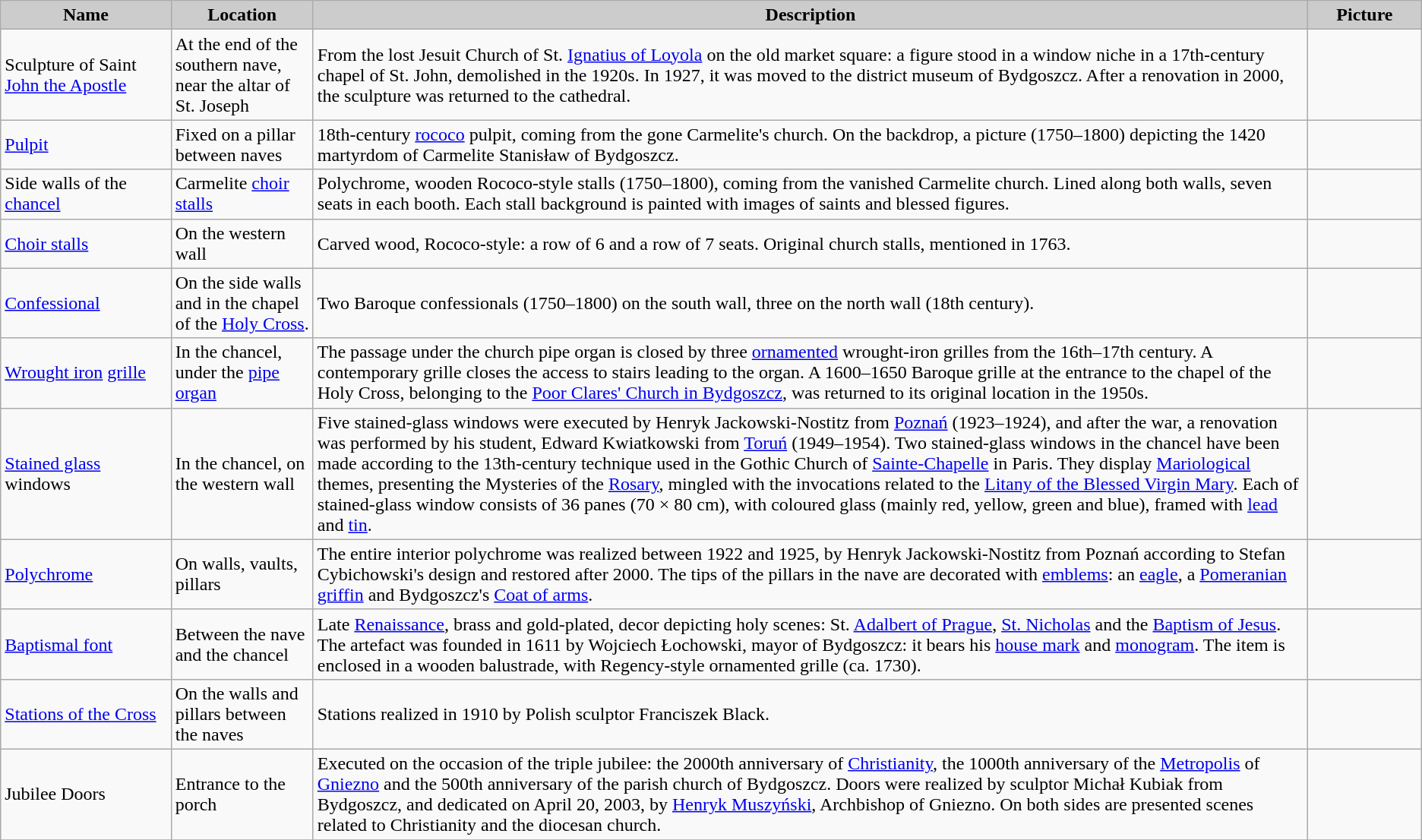<table class="wikitable" width="">
<tr align="center" bgcolor="#CCCCCC">
<td width=12%><strong>Name</strong></td>
<td width=10%><strong>Location</strong></td>
<td width=70%><strong>Description</strong></td>
<td width=8%><strong>Picture</strong></td>
</tr>
<tr ----bgcolor="#EFEFEF">
<td>Sculpture of Saint <a href='#'>John the Apostle</a></td>
<td>At the end of the southern nave, near the altar of St. Joseph</td>
<td>From the lost Jesuit Church of St. <a href='#'>Ignatius of Loyola</a> on the old market square: a figure stood in a window niche in a 17th-century chapel of St. John, demolished in the 1920s. In 1927, it was moved to the district museum of Bydgoszcz. After a renovation in 2000, the sculpture was returned to the cathedral.</td>
<td></td>
</tr>
<tr ---->
<td><a href='#'>Pulpit</a></td>
<td>Fixed on a pillar between naves</td>
<td>18th-century <a href='#'>rococo</a> pulpit, coming from the gone Carmelite's church. On the backdrop, a picture (1750–1800) depicting the 1420 martyrdom of Carmelite Stanisław of Bydgoszcz.</td>
<td></td>
</tr>
<tr ----bgcolor="#EFEFEF">
<td>Side walls of the <a href='#'>chancel</a></td>
<td>Carmelite <a href='#'>choir stalls</a></td>
<td>Polychrome, wooden Rococo-style stalls (1750–1800), coming from the vanished Carmelite church. Lined along both walls, seven seats in each booth. Each stall background is painted with images of saints and blessed figures.</td>
<td></td>
</tr>
<tr ---->
<td><a href='#'>Choir stalls</a></td>
<td>On the western wall</td>
<td>Carved wood, Rococo-style: a row of 6 and a row of 7 seats. Original church stalls, mentioned in 1763.</td>
<td></td>
</tr>
<tr ----bgcolor="#EFEFEF">
<td><a href='#'>Confessional</a></td>
<td>On the side walls and in the chapel of the <a href='#'>Holy Cross</a>.</td>
<td>Two Baroque confessionals (1750–1800) on the south wall, three on the north wall (18th century).</td>
<td></td>
</tr>
<tr ---->
<td><a href='#'>Wrought iron</a> <a href='#'>grille</a></td>
<td>In the chancel, under the <a href='#'>pipe organ</a></td>
<td>The passage under the church pipe organ is closed by three <a href='#'>ornamented</a> wrought-iron grilles from the 16th–17th century. A contemporary grille closes the access to stairs leading to the organ. A 1600–1650 Baroque grille at the entrance to the chapel of the Holy Cross, belonging to the <a href='#'>Poor Clares' Church in Bydgoszcz</a>, was returned to its original location in the 1950s.</td>
<td></td>
</tr>
<tr ----bgcolor="#EFEFEF">
<td><a href='#'>Stained glass</a> windows</td>
<td>In the chancel, on the western wall</td>
<td>Five stained-glass windows were executed by Henryk Jackowski-Nostitz from <a href='#'>Poznań</a> (1923–1924), and after the war, a renovation was performed by his student, Edward Kwiatkowski from <a href='#'>Toruń</a> (1949–1954). Two stained-glass windows in the chancel have been made according to the 13th-century technique used in the Gothic Church of <a href='#'>Sainte-Chapelle</a> in Paris. They display <a href='#'>Mariological</a> themes, presenting the Mysteries of the <a href='#'>Rosary</a>, mingled with the invocations related to the <a href='#'>Litany of the Blessed Virgin Mary</a>. Each of stained-glass window consists of 36 panes (70 × 80 cm), with coloured glass (mainly red, yellow, green and blue), framed with <a href='#'>lead</a> and <a href='#'>tin</a>.</td>
<td></td>
</tr>
<tr ---->
<td><a href='#'>Polychrome</a></td>
<td>On walls, vaults, pillars</td>
<td>The entire interior polychrome was realized between 1922 and 1925, by Henryk Jackowski-Nostitz from Poznań according to Stefan Cybichowski's design and restored after 2000. The tips of the pillars in the nave are decorated with <a href='#'>emblems</a>: an <a href='#'>eagle</a>, a <a href='#'>Pomeranian</a> <a href='#'>griffin</a> and Bydgoszcz's <a href='#'>Coat of arms</a>.</td>
<td></td>
</tr>
<tr ----bgcolor="#EFEFEF">
<td><a href='#'>Baptismal font</a></td>
<td>Between the nave and the chancel</td>
<td>Late <a href='#'>Renaissance</a>, brass and gold-plated, decor depicting holy scenes: St. <a href='#'>Adalbert of Prague</a>, <a href='#'>St. Nicholas</a> and the <a href='#'>Baptism of Jesus</a>. The artefact was founded in 1611 by Wojciech Łochowski, mayor of Bydgoszcz: it bears his <a href='#'>house mark</a> and <a href='#'>monogram</a>. The item is enclosed in a wooden balustrade, with Regency-style ornamented grille (ca. 1730).</td>
<td></td>
</tr>
<tr ---->
<td><a href='#'>Stations of the Cross</a></td>
<td>On the walls and pillars between the naves</td>
<td>Stations realized in 1910 by Polish sculptor Franciszek Black.</td>
<td></td>
</tr>
<tr ----bgcolor="#EFEFEF">
<td>Jubilee Doors</td>
<td>Entrance to the porch</td>
<td>Executed on the occasion of the triple jubilee: the 2000th anniversary of <a href='#'>Christianity</a>, the 1000th anniversary of the <a href='#'>Metropolis</a> of <a href='#'>Gniezno</a> and the 500th anniversary of the parish church of Bydgoszcz. Doors were realized by sculptor Michał Kubiak from Bydgoszcz, and dedicated on April 20, 2003, by <a href='#'>Henryk Muszyński</a>, Archbishop of Gniezno. On both sides are presented scenes related to Christianity and the diocesan church.</td>
<td></td>
</tr>
<tr ---->
</tr>
</table>
